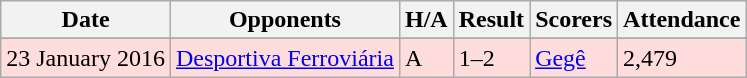<table class="wikitable">
<tr>
<th>Date</th>
<th>Opponents</th>
<th>H/A</th>
<th>Result</th>
<th>Scorers</th>
<th>Attendance</th>
</tr>
<tr>
</tr>
<tr bgcolor="#ffdddd">
<td>23 January 2016</td>
<td><a href='#'>Desportiva Ferroviária</a></td>
<td>A</td>
<td>1–2</td>
<td><a href='#'>Gegê</a></td>
<td>2,479</td>
</tr>
</table>
